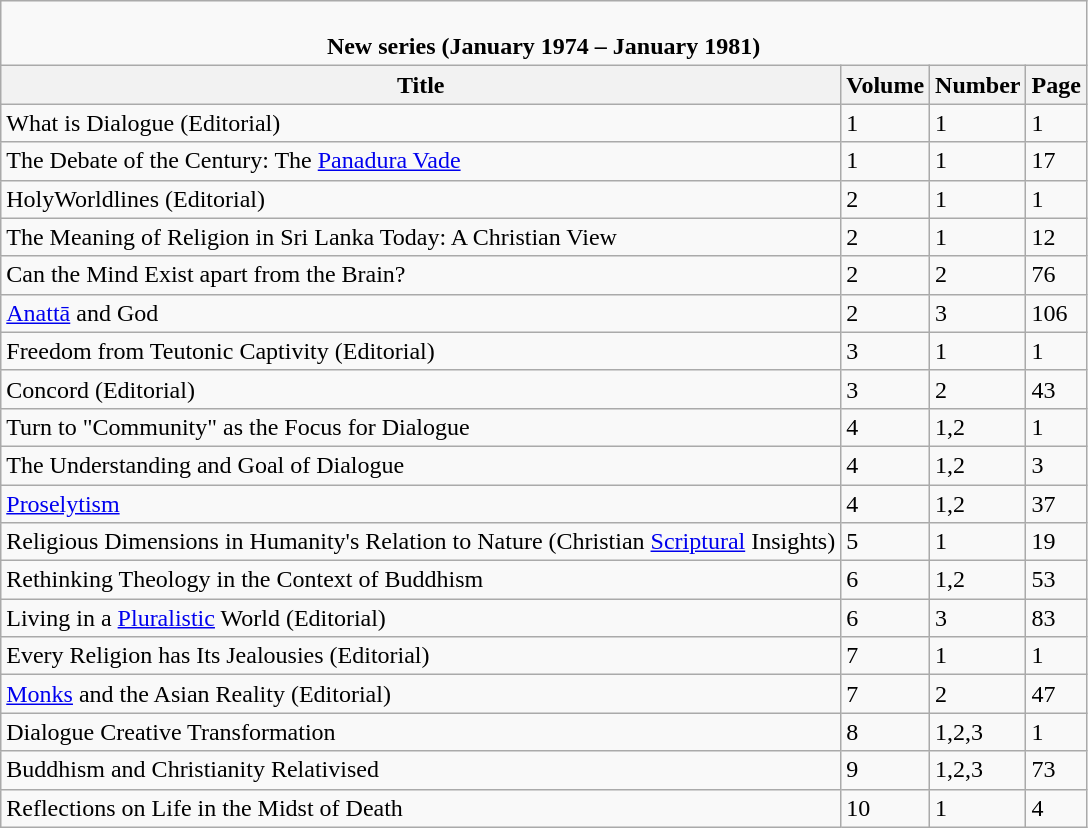<table class="wikitable">
<tr>
<td align=center colspan="4"><br><strong>New series (January 1974 – January 1981)</strong></td>
</tr>
<tr>
<th>Title</th>
<th>Volume</th>
<th>Number</th>
<th>Page</th>
</tr>
<tr>
<td>What is Dialogue (Editorial)</td>
<td>1</td>
<td>1</td>
<td>1</td>
</tr>
<tr>
<td>The Debate of the Century: The <a href='#'>Panadura Vade</a></td>
<td>1</td>
<td>1</td>
<td>17</td>
</tr>
<tr>
<td>HolyWorldlines (Editorial)</td>
<td>2</td>
<td>1</td>
<td>1</td>
</tr>
<tr>
<td>The Meaning of Religion in Sri Lanka Today: A Christian View</td>
<td>2</td>
<td>1</td>
<td>12</td>
</tr>
<tr>
<td>Can the Mind Exist apart from the Brain?</td>
<td>2</td>
<td>2</td>
<td>76</td>
</tr>
<tr>
<td><a href='#'>Anattā</a> and God</td>
<td>2</td>
<td>3</td>
<td>106</td>
</tr>
<tr>
<td>Freedom from Teutonic Captivity (Editorial)</td>
<td>3</td>
<td>1</td>
<td>1</td>
</tr>
<tr>
<td>Concord (Editorial)</td>
<td>3</td>
<td>2</td>
<td>43</td>
</tr>
<tr>
<td>Turn to "Community" as the Focus for Dialogue</td>
<td>4</td>
<td>1,2</td>
<td>1</td>
</tr>
<tr>
<td>The Understanding and Goal of Dialogue</td>
<td>4</td>
<td>1,2</td>
<td>3</td>
</tr>
<tr>
<td><a href='#'>Proselytism</a></td>
<td>4</td>
<td>1,2</td>
<td>37</td>
</tr>
<tr>
<td>Religious Dimensions in Humanity's Relation to Nature (Christian <a href='#'>Scriptural</a> Insights)</td>
<td>5</td>
<td>1</td>
<td>19</td>
</tr>
<tr>
<td>Rethinking Theology in the Context of Buddhism</td>
<td>6</td>
<td>1,2</td>
<td>53</td>
</tr>
<tr>
<td>Living in a <a href='#'>Pluralistic</a> World (Editorial)</td>
<td>6</td>
<td>3</td>
<td>83</td>
</tr>
<tr>
<td>Every Religion has Its Jealousies (Editorial)</td>
<td>7</td>
<td>1</td>
<td>1</td>
</tr>
<tr>
<td><a href='#'>Monks</a> and the Asian Reality (Editorial)</td>
<td>7</td>
<td>2</td>
<td>47</td>
</tr>
<tr>
<td>Dialogue Creative Transformation</td>
<td>8</td>
<td>1,2,3</td>
<td>1</td>
</tr>
<tr>
<td>Buddhism and Christianity Relativised</td>
<td>9</td>
<td>1,2,3</td>
<td>73</td>
</tr>
<tr>
<td>Reflections on Life in the Midst of Death</td>
<td>10</td>
<td>1</td>
<td>4</td>
</tr>
</table>
